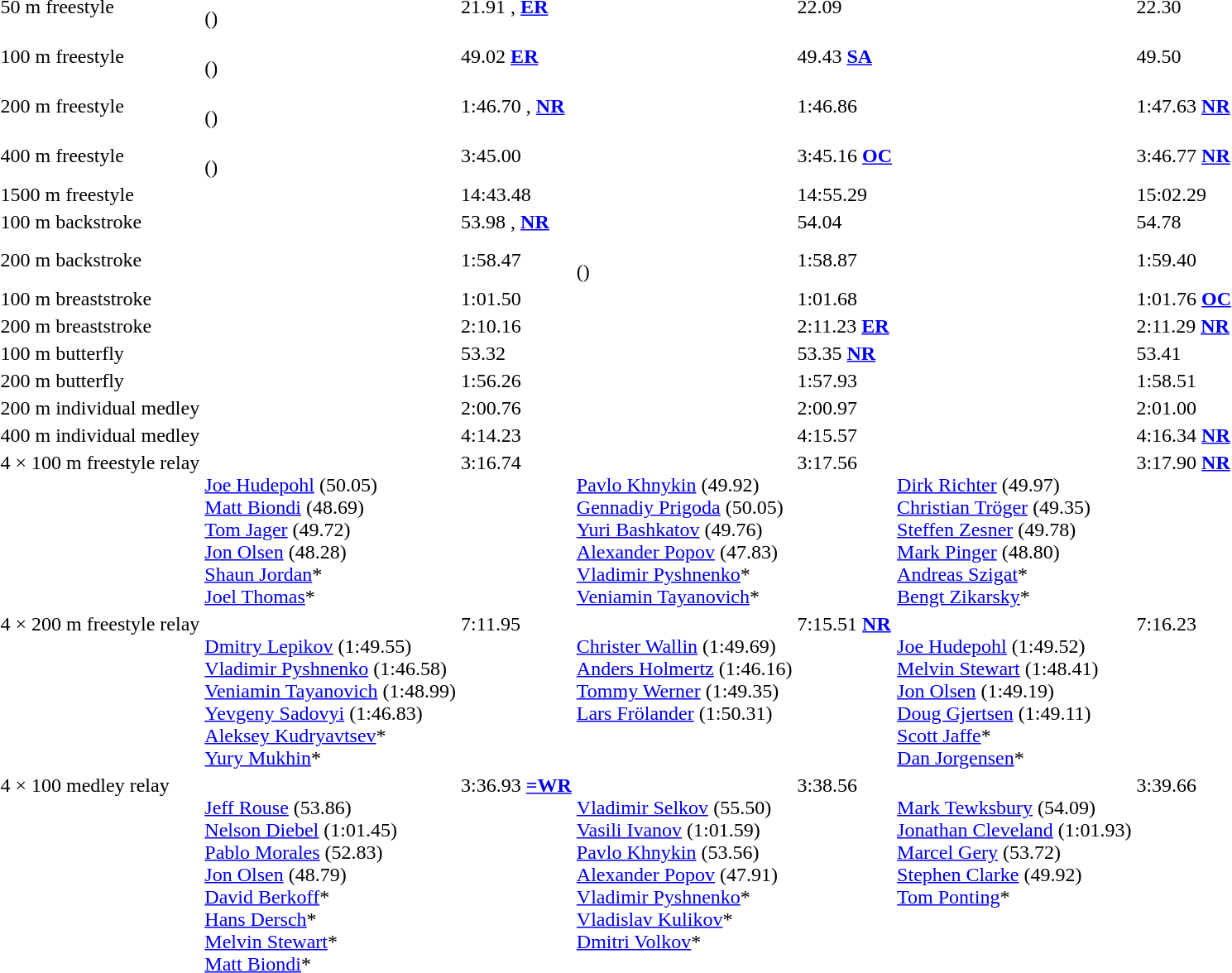<table>
<tr>
<td>50 m freestyle <br> </td>
<td><br>()</td>
<td>21.91 , <strong><a href='#'>ER</a></strong></td>
<td></td>
<td>22.09</td>
<td></td>
<td>22.30</td>
</tr>
<tr>
<td>100 m freestyle <br> </td>
<td><br>()</td>
<td>49.02 <strong><a href='#'>ER</a></strong></td>
<td></td>
<td>49.43 <strong><a href='#'>SA</a></strong></td>
<td></td>
<td>49.50</td>
</tr>
<tr>
<td>200 m freestyle <br> </td>
<td><br>()</td>
<td>1:46.70 , <strong><a href='#'>NR</a></strong></td>
<td></td>
<td>1:46.86</td>
<td></td>
<td>1:47.63 <strong><a href='#'>NR</a></strong></td>
</tr>
<tr>
<td>400 m freestyle <br> </td>
<td><br>()</td>
<td>3:45.00 </td>
<td></td>
<td>3:45.16 <strong><a href='#'>OC</a></strong></td>
<td></td>
<td>3:46.77 <strong><a href='#'>NR</a></strong></td>
</tr>
<tr>
<td>1500 m freestyle <br> </td>
<td></td>
<td>14:43.48 </td>
<td></td>
<td>14:55.29</td>
<td></td>
<td>15:02.29</td>
</tr>
<tr>
<td>100 m backstroke <br> </td>
<td></td>
<td>53.98 , <strong><a href='#'>NR</a></strong></td>
<td></td>
<td>54.04</td>
<td></td>
<td>54.78</td>
</tr>
<tr>
<td>200 m backstroke <br> </td>
<td></td>
<td>1:58.47 </td>
<td><br>()</td>
<td>1:58.87</td>
<td></td>
<td>1:59.40</td>
</tr>
<tr>
<td>100 m breaststroke <br> </td>
<td></td>
<td>1:01.50 </td>
<td></td>
<td>1:01.68</td>
<td></td>
<td>1:01.76 <strong><a href='#'>OC</a></strong></td>
</tr>
<tr>
<td>200 m breaststroke <br> </td>
<td></td>
<td>2:10.16 </td>
<td></td>
<td>2:11.23 <strong><a href='#'>ER</a></strong></td>
<td></td>
<td>2:11.29 <strong><a href='#'>NR</a></strong></td>
</tr>
<tr>
<td>100 m butterfly <br> </td>
<td></td>
<td>53.32</td>
<td></td>
<td>53.35 <strong><a href='#'>NR</a></strong></td>
<td></td>
<td>53.41</td>
</tr>
<tr>
<td>200 m butterfly <br> </td>
<td></td>
<td>1:56.26 </td>
<td></td>
<td>1:57.93</td>
<td></td>
<td>1:58.51</td>
</tr>
<tr>
<td>200 m individual medley <br> </td>
<td></td>
<td>2:00.76</td>
<td></td>
<td>2:00.97</td>
<td></td>
<td>2:01.00</td>
</tr>
<tr>
<td>400 m individual medley <br> </td>
<td></td>
<td>4:14.23 </td>
<td></td>
<td>4:15.57</td>
<td></td>
<td>4:16.34 <strong><a href='#'>NR</a></strong></td>
</tr>
<tr valign="top">
<td>4 × 100 m freestyle relay <br> </td>
<td valign=top><br> <a href='#'>Joe Hudepohl</a> (50.05)<br> <a href='#'>Matt Biondi</a> (48.69)<br> <a href='#'>Tom Jager</a> (49.72)<br> <a href='#'>Jon Olsen</a> (48.28)<br><a href='#'>Shaun Jordan</a>*<br><a href='#'>Joel Thomas</a>*</td>
<td>3:16.74</td>
<td valign=top><br> <a href='#'>Pavlo Khnykin</a> (49.92)<br> <a href='#'>Gennadiy Prigoda</a> (50.05)<br> <a href='#'>Yuri Bashkatov</a> (49.76)<br> <a href='#'>Alexander Popov</a> (47.83)<br><a href='#'>Vladimir Pyshnenko</a>*<br><a href='#'>Veniamin Tayanovich</a>*</td>
<td>3:17.56</td>
<td valign=top><br> <a href='#'>Dirk Richter</a> (49.97)<br> <a href='#'>Christian Tröger</a> (49.35)<br> <a href='#'>Steffen Zesner</a> (49.78)<br> <a href='#'>Mark Pinger</a> (48.80)<br><a href='#'>Andreas Szigat</a>*<br><a href='#'>Bengt Zikarsky</a>*</td>
<td>3:17.90 <strong><a href='#'>NR</a></strong></td>
</tr>
<tr valign="top">
<td>4 × 200 m freestyle relay <br> </td>
<td valign=top><br> <a href='#'>Dmitry Lepikov</a> (1:49.55)<br> <a href='#'>Vladimir Pyshnenko</a> (1:46.58)<br> <a href='#'>Veniamin Tayanovich</a> (1:48.99)<br> <a href='#'>Yevgeny Sadovyi</a> (1:46.83)<br><a href='#'>Aleksey Kudryavtsev</a>*<br><a href='#'>Yury Mukhin</a>*</td>
<td>7:11.95 </td>
<td valign=top><br> <a href='#'>Christer Wallin</a> (1:49.69)<br> <a href='#'>Anders Holmertz</a> (1:46.16)<br> <a href='#'>Tommy Werner</a> (1:49.35)<br> <a href='#'>Lars Frölander</a> (1:50.31)</td>
<td>7:15.51 <strong><a href='#'>NR</a></strong></td>
<td valign=top><br> <a href='#'>Joe Hudepohl</a> (1:49.52)<br> <a href='#'>Melvin Stewart</a> (1:48.41)<br> <a href='#'>Jon Olsen</a> (1:49.19)<br> <a href='#'>Doug Gjertsen</a> (1:49.11)<br><a href='#'>Scott Jaffe</a>*<br><a href='#'>Dan Jorgensen</a>*</td>
<td>7:16.23</td>
</tr>
<tr valign="top">
<td>4 × 100 medley relay <br> </td>
<td valign=top><br> <a href='#'>Jeff Rouse</a> (53.86)  <br> <a href='#'>Nelson Diebel</a> (1:01.45)<br> <a href='#'>Pablo Morales</a> (52.83)<br> <a href='#'>Jon Olsen</a> (48.79)<br><a href='#'>David Berkoff</a>*<br><a href='#'>Hans Dersch</a>*<br><a href='#'>Melvin Stewart</a>*<br><a href='#'>Matt Biondi</a>*</td>
<td>3:36.93 <strong><a href='#'>=WR</a></strong></td>
<td valign=top><br> <a href='#'>Vladimir Selkov</a> (55.50)<br> <a href='#'>Vasili Ivanov</a> (1:01.59)<br> <a href='#'>Pavlo Khnykin</a> (53.56)<br> <a href='#'>Alexander Popov</a> (47.91)<br><a href='#'>Vladimir Pyshnenko</a>*<br><a href='#'>Vladislav Kulikov</a>*<br><a href='#'>Dmitri Volkov</a>*</td>
<td>3:38.56</td>
<td valign=top><br> <a href='#'>Mark Tewksbury</a> (54.09)<br> <a href='#'>Jonathan Cleveland</a> (1:01.93)<br> <a href='#'>Marcel Gery</a> (53.72)<br> <a href='#'>Stephen Clarke</a> (49.92)<br><a href='#'>Tom Ponting</a>*</td>
<td>3:39.66</td>
</tr>
</table>
